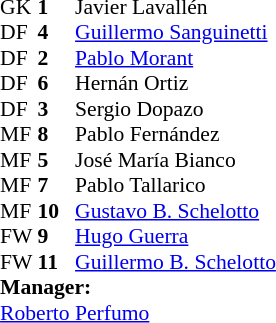<table style="font-size:90%; margin:0.2em auto;" cellspacing="0" cellpadding="0">
<tr>
<th width="25"></th>
<th width="25"></th>
</tr>
<tr>
<td>GK</td>
<td><strong>1</strong></td>
<td> Javier Lavallén</td>
</tr>
<tr>
<td>DF</td>
<td><strong>4</strong></td>
<td> <a href='#'>Guillermo Sanguinetti</a></td>
</tr>
<tr>
<td>DF</td>
<td><strong>2</strong></td>
<td> <a href='#'>Pablo Morant</a></td>
</tr>
<tr>
<td>DF</td>
<td><strong>6</strong></td>
<td> Hernán Ortiz</td>
</tr>
<tr>
<td>DF</td>
<td><strong>3</strong></td>
<td> Sergio Dopazo</td>
</tr>
<tr>
<td>MF</td>
<td><strong>8</strong></td>
<td> Pablo Fernández</td>
</tr>
<tr>
<td>MF</td>
<td><strong>5</strong></td>
<td> José María Bianco</td>
</tr>
<tr>
<td>MF</td>
<td><strong>7</strong></td>
<td> Pablo Tallarico</td>
</tr>
<tr>
<td>MF</td>
<td><strong>10</strong></td>
<td> <a href='#'>Gustavo B. Schelotto</a></td>
</tr>
<tr>
<td>FW</td>
<td><strong>9</strong></td>
<td> <a href='#'>Hugo Guerra</a></td>
</tr>
<tr>
<td>FW</td>
<td><strong>11</strong></td>
<td> <a href='#'>Guillermo B. Schelotto</a></td>
</tr>
<tr>
<td colspan=4><strong>Manager:</strong></td>
</tr>
<tr>
<td colspan="4"> <a href='#'>Roberto Perfumo</a></td>
</tr>
</table>
